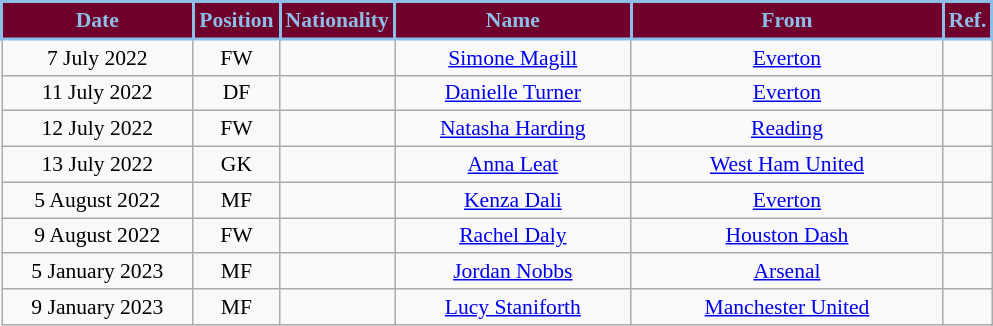<table class="wikitable" style="text-align:center; font-size:90%; ">
<tr>
<th style="background:#6F002B; color:#8DBEE7;border:2px solid #8DBEE7; width:120px;">Date</th>
<th style="background:#6F002B; color:#8DBEE7;border:2px solid #8DBEE7; width:50px;">Position</th>
<th style="background:#6F002B; color:#8DBEE7;border:2px solid #8DBEE7; width:50px;">Nationality</th>
<th style="background:#6F002B; color:#8DBEE7;border:2px solid #8DBEE7; width:150px;">Name</th>
<th style="background:#6F002B; color:#8DBEE7;border:2px solid #8DBEE7; width:200px;">From</th>
<th style="background:#6F002B; color:#8DBEE7;border:2px solid #8DBEE7; width:25px;">Ref.</th>
</tr>
<tr>
<td>7 July 2022</td>
<td>FW</td>
<td></td>
<td><a href='#'>Simone Magill</a></td>
<td> <a href='#'>Everton</a></td>
<td></td>
</tr>
<tr>
<td>11 July 2022</td>
<td>DF</td>
<td></td>
<td><a href='#'>Danielle Turner</a></td>
<td> <a href='#'>Everton</a></td>
<td></td>
</tr>
<tr>
<td>12 July 2022</td>
<td>FW</td>
<td></td>
<td><a href='#'>Natasha Harding</a></td>
<td> <a href='#'>Reading</a></td>
<td></td>
</tr>
<tr>
<td>13 July 2022</td>
<td>GK</td>
<td></td>
<td><a href='#'>Anna Leat</a></td>
<td> <a href='#'>West Ham United</a></td>
<td></td>
</tr>
<tr>
<td>5 August 2022</td>
<td>MF</td>
<td></td>
<td><a href='#'>Kenza Dali</a></td>
<td> <a href='#'>Everton</a></td>
<td></td>
</tr>
<tr>
<td>9 August 2022</td>
<td>FW</td>
<td></td>
<td><a href='#'>Rachel Daly</a></td>
<td> <a href='#'>Houston Dash</a></td>
<td></td>
</tr>
<tr>
<td>5 January 2023</td>
<td>MF</td>
<td></td>
<td><a href='#'>Jordan Nobbs</a></td>
<td> <a href='#'>Arsenal</a></td>
<td></td>
</tr>
<tr>
<td>9 January 2023</td>
<td>MF</td>
<td></td>
<td><a href='#'>Lucy Staniforth</a></td>
<td> <a href='#'>Manchester United</a></td>
<td></td>
</tr>
</table>
